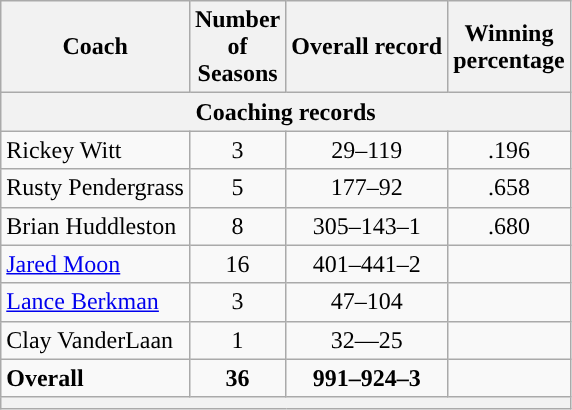<table class="wikitable">
<tr>
<th>Coach</th>
<th>Number<br>of<br> Seasons</th>
<th>Overall record</th>
<th>Winning<br> percentage</th>
</tr>
<tr>
<th colspan=4>Coaching records</th>
</tr>
<tr>
<td>Rickey Witt</td>
<td style="text-align:center;">3</td>
<td style="text-align:center;">29–119</td>
<td style="text-align:center;">.196</td>
</tr>
<tr>
<td>Rusty Pendergrass</td>
<td style="text-align:center;">5</td>
<td style="text-align:center;">177–92</td>
<td style="text-align:center;">.658</td>
</tr>
<tr>
<td>Brian Huddleston</td>
<td style="text-align:center;">8</td>
<td style="text-align:center;">305–143–1</td>
<td style="text-align:center;">.680</td>
</tr>
<tr>
<td><a href='#'>Jared Moon</a></td>
<td style="text-align:center;">16</td>
<td style="text-align:center;">401–441–2</td>
<td style="text-align:center;"></td>
</tr>
<tr>
<td><a href='#'>Lance Berkman</a></td>
<td style="text-align:center;">3</td>
<td style="text-align:center;">47–104</td>
<td style="text-align:center;"></td>
</tr>
<tr>
<td>Clay VanderLaan</td>
<td style="text-align:center;">1</td>
<td style="text-align:center;">32—25</td>
<td style="text-align:center;"></td>
</tr>
<tr>
<td><strong>Overall</strong></td>
<td style="text-align:center;"><strong>36</strong></td>
<td style="text-align:center;"><strong>991–924–3</strong></td>
<td style="text-align:center;"><strong></strong></td>
</tr>
<tr>
<th colspan=4></th>
</tr>
</table>
